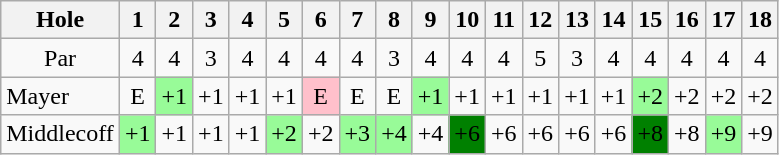<table class="wikitable" style="text-align:center">
<tr>
<th>Hole</th>
<th> 1 </th>
<th> 2 </th>
<th> 3 </th>
<th> 4 </th>
<th> 5 </th>
<th> 6 </th>
<th> 7 </th>
<th> 8 </th>
<th> 9 </th>
<th>10</th>
<th>11</th>
<th>12</th>
<th>13</th>
<th>14</th>
<th>15</th>
<th>16</th>
<th>17</th>
<th>18</th>
</tr>
<tr>
<td>Par</td>
<td>4</td>
<td>4</td>
<td>3</td>
<td>4</td>
<td>4</td>
<td>4</td>
<td>4</td>
<td>3</td>
<td>4</td>
<td>4</td>
<td>4</td>
<td>5</td>
<td>3</td>
<td>4</td>
<td>4</td>
<td>4</td>
<td>4</td>
<td>4</td>
</tr>
<tr>
<td align=left> Mayer</td>
<td>E</td>
<td style="background: PaleGreen;">+1</td>
<td>+1</td>
<td>+1</td>
<td>+1</td>
<td style="background: Pink;">E</td>
<td>E</td>
<td>E</td>
<td style="background: PaleGreen;">+1</td>
<td>+1</td>
<td>+1</td>
<td>+1</td>
<td>+1</td>
<td>+1</td>
<td style="background: PaleGreen;">+2</td>
<td>+2</td>
<td>+2</td>
<td>+2</td>
</tr>
<tr>
<td align=left> Middlecoff</td>
<td style="background: PaleGreen;">+1</td>
<td>+1</td>
<td>+1</td>
<td>+1</td>
<td style="background: PaleGreen;">+2</td>
<td>+2</td>
<td style="background: PaleGreen;">+3</td>
<td style="background: PaleGreen;">+4</td>
<td>+4</td>
<td style="background: Green;">+6</td>
<td>+6</td>
<td>+6</td>
<td>+6</td>
<td>+6</td>
<td style="background: Green;">+8</td>
<td>+8</td>
<td style="background: PaleGreen;">+9</td>
<td>+9</td>
</tr>
</table>
